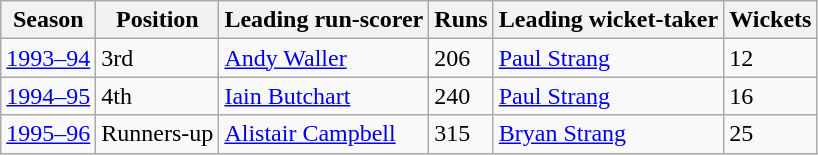<table class="wikitable sortable">
<tr>
<th>Season</th>
<th>Position</th>
<th>Leading run-scorer</th>
<th>Runs</th>
<th>Leading wicket-taker</th>
<th>Wickets</th>
</tr>
<tr>
<td><a href='#'>1993–94</a></td>
<td>3rd</td>
<td><a href='#'>Andy Waller</a></td>
<td>206</td>
<td><a href='#'>Paul Strang</a></td>
<td>12</td>
</tr>
<tr>
<td><a href='#'>1994–95</a></td>
<td>4th</td>
<td><a href='#'>Iain Butchart</a></td>
<td>240</td>
<td><a href='#'>Paul Strang</a></td>
<td>16</td>
</tr>
<tr>
<td><a href='#'>1995–96</a></td>
<td>Runners-up</td>
<td><a href='#'>Alistair Campbell</a></td>
<td>315</td>
<td><a href='#'>Bryan Strang</a></td>
<td>25</td>
</tr>
</table>
